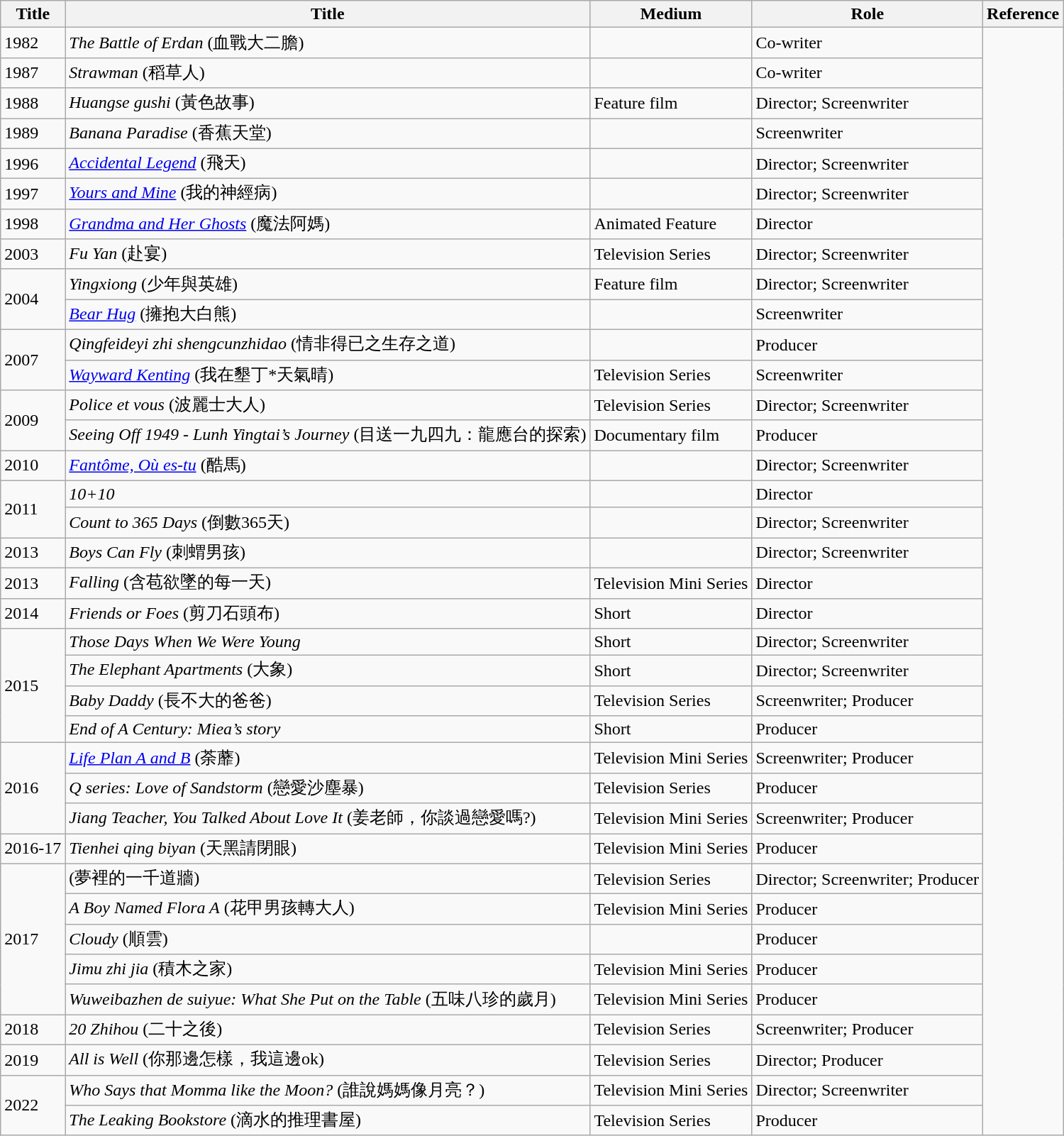<table class="wikitable">
<tr>
<th>Title</th>
<th>Title</th>
<th>Medium</th>
<th>Role</th>
<th>Reference</th>
</tr>
<tr>
<td>1982</td>
<td><em>The Battle of Erdan</em> (血戰大二膽)</td>
<td></td>
<td>Co-writer</td>
<td rowspan="37"></td>
</tr>
<tr>
<td>1987</td>
<td><em>Strawman</em> (稻草人)</td>
<td></td>
<td>Co-writer</td>
</tr>
<tr>
<td>1988</td>
<td><em>Huangse gushi</em> (黃色故事)</td>
<td>Feature film</td>
<td>Director; Screenwriter</td>
</tr>
<tr>
<td>1989</td>
<td><em>Banana Paradise</em> (香蕉天堂)</td>
<td></td>
<td>Screenwriter</td>
</tr>
<tr>
<td>1996</td>
<td><em><a href='#'>Accidental Legend</a></em> (飛天)</td>
<td></td>
<td>Director; Screenwriter</td>
</tr>
<tr>
<td>1997</td>
<td><em><a href='#'>Yours and Mine</a></em> (我的神經病)</td>
<td></td>
<td>Director; Screenwriter</td>
</tr>
<tr>
<td>1998</td>
<td><em><a href='#'>Grandma and Her Ghosts</a></em> (魔法阿媽)</td>
<td>Animated Feature</td>
<td>Director</td>
</tr>
<tr>
<td>2003</td>
<td><em>Fu Yan</em> (赴宴)</td>
<td>Television Series</td>
<td>Director; Screenwriter</td>
</tr>
<tr>
<td rowspan="2">2004</td>
<td><em>Yingxiong</em> (少年與英雄)</td>
<td>Feature film</td>
<td>Director; Screenwriter</td>
</tr>
<tr>
<td><em><a href='#'>Bear Hug</a></em> (擁抱大白熊)</td>
<td></td>
<td>Screenwriter</td>
</tr>
<tr>
<td rowspan="2">2007</td>
<td><em>Qingfeideyi zhi shengcunzhidao</em> (情非得已之生存之道)</td>
<td></td>
<td>Producer</td>
</tr>
<tr>
<td><em><a href='#'>Wayward Kenting</a></em> (我在墾丁*天氣晴)</td>
<td>Television Series</td>
<td>Screenwriter</td>
</tr>
<tr>
<td rowspan="2">2009</td>
<td><em>Police et vous</em> (波麗士大人)</td>
<td>Television Series</td>
<td>Director; Screenwriter</td>
</tr>
<tr>
<td><em>Seeing Off 1949 - Lunh Yingtai’s Journey</em> (目送一九四九：龍應台的探索)</td>
<td>Documentary film</td>
<td>Producer</td>
</tr>
<tr>
<td>2010</td>
<td><em><a href='#'>Fantôme, Où es-tu</a></em> (酷馬)</td>
<td></td>
<td>Director; Screenwriter</td>
</tr>
<tr>
<td rowspan="2">2011</td>
<td><em>10+10</em></td>
<td></td>
<td>Director</td>
</tr>
<tr>
<td><em>Count to 365 Days</em> (倒數365天)</td>
<td></td>
<td>Director; Screenwriter</td>
</tr>
<tr>
<td>2013</td>
<td><em>Boys Can Fly</em> (刺蝟男孩)</td>
<td></td>
<td>Director; Screenwriter</td>
</tr>
<tr>
<td>2013</td>
<td><em>Falling</em> (含苞欲墜的每一天)</td>
<td>Television Mini Series</td>
<td>Director</td>
</tr>
<tr>
<td>2014</td>
<td><em>Friends or Foes</em> (剪刀石頭布)</td>
<td>Short</td>
<td>Director</td>
</tr>
<tr>
<td rowspan="4">2015</td>
<td><em>Those Days When We Were Young</em></td>
<td>Short</td>
<td>Director; Screenwriter</td>
</tr>
<tr>
<td><em>The Elephant Apartments</em> (大象)</td>
<td>Short</td>
<td>Director; Screenwriter</td>
</tr>
<tr>
<td><em>Baby Daddy</em> (長不大的爸爸)</td>
<td>Television Series</td>
<td>Screenwriter; Producer</td>
</tr>
<tr>
<td><em>End of A Century: Miea’s story</em></td>
<td>Short</td>
<td>Producer</td>
</tr>
<tr>
<td rowspan="3">2016</td>
<td><em><a href='#'>Life Plan A and B</a></em> (荼蘼)</td>
<td>Television Mini Series</td>
<td>Screenwriter; Producer</td>
</tr>
<tr>
<td><em>Q series: Love of Sandstorm</em> (戀愛沙塵暴)</td>
<td>Television Series</td>
<td>Producer</td>
</tr>
<tr>
<td><em>Jiang Teacher, You Talked About Love It</em> (姜老師，你談過戀愛嗎?)</td>
<td>Television Mini Series</td>
<td>Screenwriter; Producer</td>
</tr>
<tr>
<td>2016-17</td>
<td><em>Tienhei qing biyan</em> (天黑請閉眼)</td>
<td>Television Mini Series</td>
<td>Producer</td>
</tr>
<tr>
<td rowspan="5">2017</td>
<td><em></em> (夢裡的一千道牆)</td>
<td>Television Series</td>
<td>Director; Screenwriter; Producer</td>
</tr>
<tr>
<td><em>A Boy Named Flora A</em> (花甲男孩轉大人)</td>
<td>Television Mini Series</td>
<td>Producer</td>
</tr>
<tr>
<td><em>Cloudy</em> (順雲)</td>
<td></td>
<td>Producer</td>
</tr>
<tr>
<td><em>Jimu zhi jia</em> (積木之家)</td>
<td>Television Mini Series</td>
<td>Producer</td>
</tr>
<tr>
<td><em>Wuweibazhen de suiyue: What She Put on the Table</em> (五味八珍的歲月)</td>
<td>Television Mini Series</td>
<td>Producer</td>
</tr>
<tr>
<td>2018</td>
<td><em>20 Zhihou</em> (二十之後)</td>
<td>Television Series</td>
<td>Screenwriter; Producer</td>
</tr>
<tr>
<td>2019</td>
<td><em>All is Well</em> (你那邊怎樣，我這邊ok)</td>
<td>Television Series</td>
<td>Director; Producer</td>
</tr>
<tr>
<td rowspan="2">2022</td>
<td><em>Who Says that Momma like the Moon?</em> (誰說媽媽像月亮？)</td>
<td>Television Mini Series</td>
<td>Director; Screenwriter</td>
</tr>
<tr>
<td><em>The Leaking Bookstore</em> (滴水的推理書屋)</td>
<td>Television Series</td>
<td>Producer</td>
</tr>
</table>
